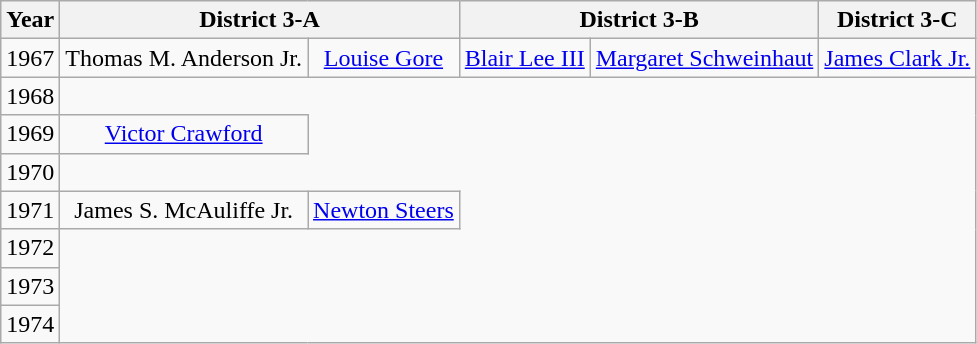<table class=wikitable style="text-align:center">
<tr valign=bottom>
<th>Year</th>
<th colspan=2>District 3-A</th>
<th colspan=2>District 3-B</th>
<th>District 3-C</th>
</tr>
<tr>
<td>1967</td>
<td>Thomas M. Anderson Jr.</td>
<td><a href='#'>Louise Gore</a></td>
<td><a href='#'>Blair Lee III</a></td>
<td><a href='#'>Margaret Schweinhaut</a></td>
<td><a href='#'>James Clark Jr.</a></td>
</tr>
<tr>
<td>1968</td>
</tr>
<tr>
<td>1969</td>
<td><a href='#'>Victor Crawford</a></td>
</tr>
<tr>
<td>1970</td>
</tr>
<tr>
<td>1971</td>
<td>James S. McAuliffe Jr.</td>
<td><a href='#'>Newton Steers</a></td>
</tr>
<tr>
<td>1972</td>
</tr>
<tr>
<td>1973</td>
</tr>
<tr>
<td>1974</td>
</tr>
</table>
